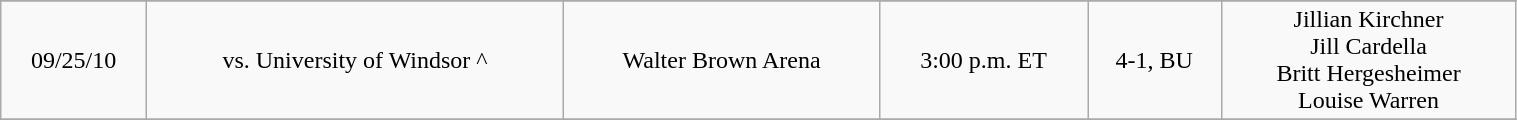<table class="wikitable" width="80%">
<tr align="center">
</tr>
<tr align="center" bgcolor="">
<td>09/25/10</td>
<td>vs. University of Windsor ^</td>
<td>Walter Brown Arena</td>
<td>3:00 p.m. ET</td>
<td>4-1, BU</td>
<td>Jillian Kirchner<br>Jill Cardella<br>Britt Hergesheimer<br>Louise Warren</td>
</tr>
<tr align="center" bgcolor="">
</tr>
</table>
